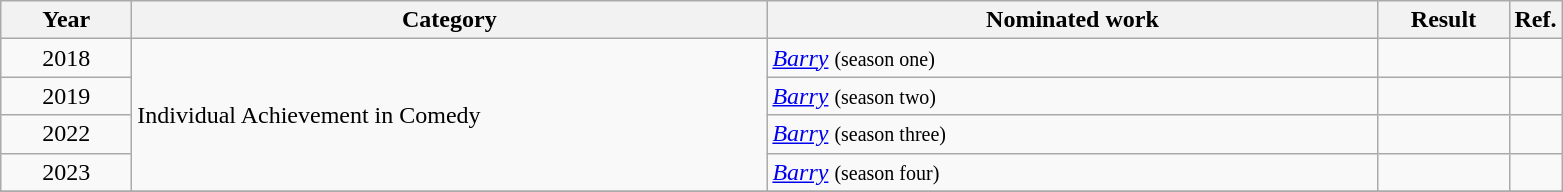<table class=wikitable>
<tr>
<th scope="col" style="width:5em;">Year</th>
<th scope="col" style="width:26em;">Category</th>
<th scope="col" style="width:25em;">Nominated work</th>
<th scope="col" style="width:5em;">Result</th>
<th>Ref.</th>
</tr>
<tr>
<td style="text-align:center;">2018</td>
<td rowspan=4>Individual Achievement in Comedy</td>
<td><em><a href='#'>Barry</a></em> <small> (season one) </small></td>
<td></td>
<td style="text-align:center;"></td>
</tr>
<tr>
<td style="text-align:center;">2019</td>
<td><em><a href='#'>Barry</a></em> <small> (season two) </small></td>
<td></td>
<td style="text-align:center;"></td>
</tr>
<tr>
<td style="text-align:center;">2022</td>
<td><em><a href='#'>Barry</a></em> <small> (season three) </small></td>
<td></td>
<td style="text-align:center;"></td>
</tr>
<tr>
<td style="text-align:center;">2023</td>
<td><em><a href='#'>Barry</a></em> <small> (season four) </small></td>
<td></td>
<td style="text-align:center;"></td>
</tr>
<tr>
</tr>
</table>
